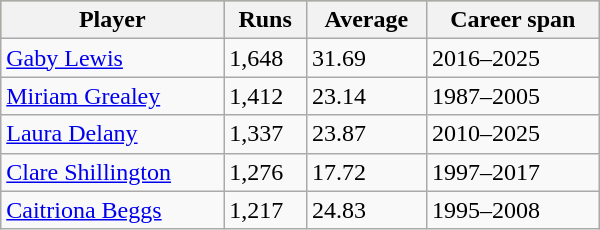<table class="wikitable" style="width: 400px;">
<tr bgcolor=#bdb76b>
<th>Player</th>
<th>Runs</th>
<th>Average</th>
<th>Career span</th>
</tr>
<tr>
<td><a href='#'>Gaby Lewis</a></td>
<td>1,648</td>
<td>31.69</td>
<td>2016–2025</td>
</tr>
<tr>
<td><a href='#'>Miriam Grealey</a></td>
<td>1,412</td>
<td>23.14</td>
<td>1987–2005</td>
</tr>
<tr>
<td><a href='#'>Laura Delany</a></td>
<td>1,337</td>
<td>23.87</td>
<td>2010–2025</td>
</tr>
<tr>
<td><a href='#'>Clare Shillington</a></td>
<td>1,276</td>
<td>17.72</td>
<td>1997–2017</td>
</tr>
<tr>
<td><a href='#'>Caitriona Beggs</a></td>
<td>1,217</td>
<td>24.83</td>
<td>1995–2008</td>
</tr>
</table>
